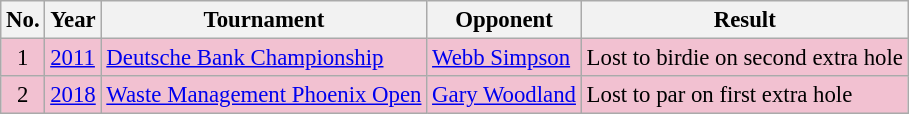<table class="wikitable" style="font-size:95%;">
<tr>
<th>No.</th>
<th>Year</th>
<th>Tournament</th>
<th>Opponent</th>
<th>Result</th>
</tr>
<tr style="background:#F2C1D1;">
<td align=center>1</td>
<td><a href='#'>2011</a></td>
<td><a href='#'>Deutsche Bank Championship</a></td>
<td> <a href='#'>Webb Simpson</a></td>
<td>Lost to birdie on second extra hole</td>
</tr>
<tr style="background:#F2C1D1;">
<td align=center>2</td>
<td><a href='#'>2018</a></td>
<td><a href='#'>Waste Management Phoenix Open</a></td>
<td> <a href='#'>Gary Woodland</a></td>
<td>Lost to par on first extra hole</td>
</tr>
</table>
